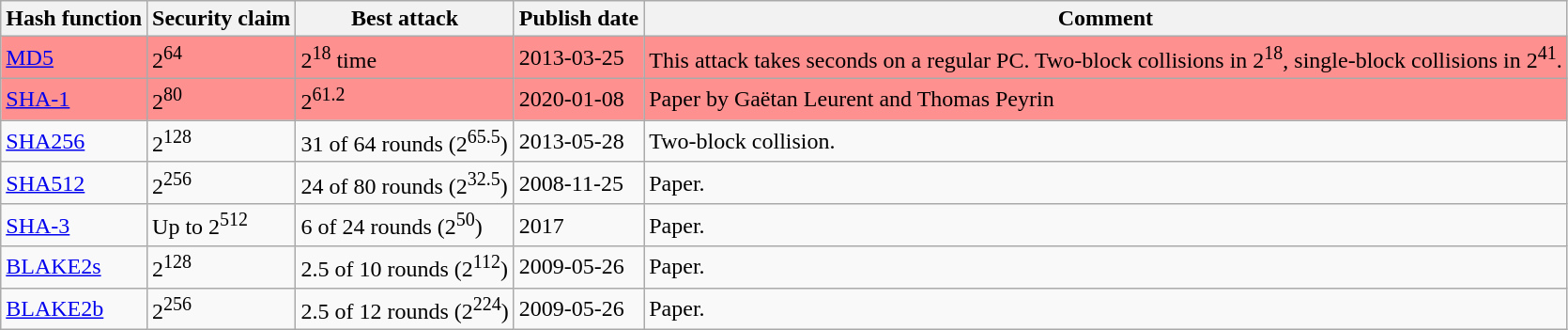<table class="wikitable" border="1">
<tr>
<th>Hash function</th>
<th>Security claim</th>
<th>Best attack</th>
<th>Publish date</th>
<th>Comment</th>
</tr>
<tr style="background: #ff9090; color: black">
<td><a href='#'>MD5</a></td>
<td>2<sup>64</sup></td>
<td>2<sup>18</sup> time</td>
<td>2013-03-25</td>
<td>This attack takes seconds on a regular PC. Two-block collisions in 2<sup>18</sup>, single-block collisions in 2<sup>41</sup>.</td>
</tr>
<tr style="background: #ff9090; color: black">
<td><a href='#'>SHA-1</a></td>
<td>2<sup>80</sup></td>
<td>2<sup>61.2</sup></td>
<td>2020-01-08</td>
<td>Paper by Gaëtan Leurent and Thomas Peyrin</td>
</tr>
<tr>
<td><a href='#'>SHA256</a></td>
<td>2<sup>128</sup></td>
<td>31 of 64 rounds (2<sup>65.5</sup>)</td>
<td>2013-05-28</td>
<td>Two-block collision.</td>
</tr>
<tr>
<td><a href='#'>SHA512</a></td>
<td>2<sup>256</sup></td>
<td>24 of 80 rounds (2<sup>32.5</sup>)</td>
<td>2008-11-25</td>
<td>Paper.</td>
</tr>
<tr>
<td><a href='#'>SHA-3</a></td>
<td>Up to 2<sup>512</sup></td>
<td>6 of 24 rounds (2<sup>50</sup>)</td>
<td>2017</td>
<td>Paper.</td>
</tr>
<tr>
<td><a href='#'>BLAKE2s</a></td>
<td>2<sup>128</sup></td>
<td>2.5 of 10 rounds (2<sup>112</sup>)</td>
<td>2009-05-26</td>
<td>Paper.</td>
</tr>
<tr>
<td><a href='#'>BLAKE2b</a></td>
<td>2<sup>256</sup></td>
<td>2.5 of 12 rounds (2<sup>224</sup>)</td>
<td>2009-05-26</td>
<td>Paper.</td>
</tr>
</table>
